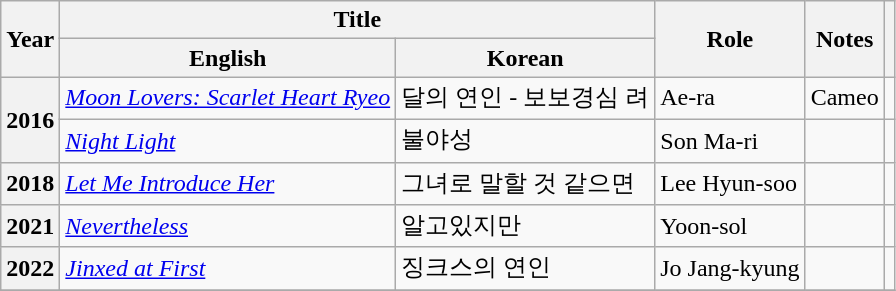<table class="wikitable sortable plainrowheaders">
<tr>
<th scope="col" rowspan="2">Year</th>
<th scope="col" colspan="2">Title</th>
<th scope="col" rowspan="2">Role</th>
<th scope="col" rowspan="2">Notes</th>
<th scope="col" rowspan="2" class="unsortable"></th>
</tr>
<tr>
<th scope="col">English</th>
<th scope="col">Korean</th>
</tr>
<tr>
<th scope="row" rowspan="2">2016</th>
<td><em><a href='#'>Moon Lovers: Scarlet Heart Ryeo</a></em></td>
<td>달의 연인 - 보보경심 려</td>
<td>Ae-ra</td>
<td>Cameo </td>
<td style="text-align:center"></td>
</tr>
<tr>
<td><em><a href='#'>Night Light</a></em></td>
<td>불야성</td>
<td>Son Ma-ri</td>
<td></td>
<td style="text-align:center"></td>
</tr>
<tr>
<th scope="row">2018</th>
<td><em><a href='#'>Let Me Introduce Her</a></em></td>
<td>그녀로 말할 것 같으면</td>
<td>Lee Hyun-soo</td>
<td></td>
<td style="text-align:center"></td>
</tr>
<tr>
<th scope="row">2021</th>
<td><em><a href='#'>Nevertheless</a></em></td>
<td>알고있지만</td>
<td>Yoon-sol</td>
<td></td>
<td style="text-align:center"></td>
</tr>
<tr>
<th scope="row" rowspan="1">2022</th>
<td><em><a href='#'>Jinxed at First</a></em></td>
<td>징크스의 연인</td>
<td>Jo Jang-kyung</td>
<td></td>
<td style="text-align:center"></td>
</tr>
<tr>
</tr>
</table>
